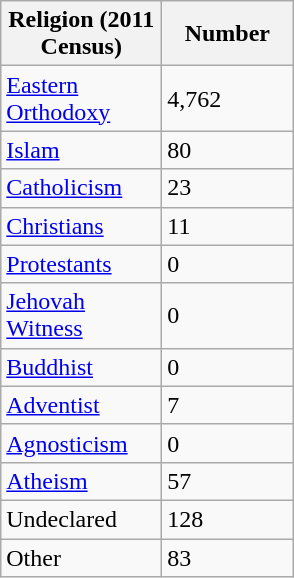<table class="wikitable">
<tr>
<th style="width:100px;">Religion (2011 Census)</th>
<th style="width:80px;">Number</th>
</tr>
<tr>
<td><a href='#'>Eastern Orthodoxy</a></td>
<td>4,762</td>
</tr>
<tr>
<td><a href='#'>Islam</a></td>
<td>80</td>
</tr>
<tr>
<td><a href='#'>Catholicism</a></td>
<td>23</td>
</tr>
<tr>
<td><a href='#'>Christians</a></td>
<td>11</td>
</tr>
<tr>
<td><a href='#'>Protestants</a></td>
<td>0</td>
</tr>
<tr>
<td><a href='#'>Jehovah Witness</a></td>
<td>0</td>
</tr>
<tr>
<td><a href='#'>Buddhist</a></td>
<td>0</td>
</tr>
<tr>
<td><a href='#'>Adventist</a></td>
<td>7</td>
</tr>
<tr>
<td><a href='#'>Agnosticism</a></td>
<td>0</td>
</tr>
<tr>
<td><a href='#'>Atheism</a></td>
<td>57</td>
</tr>
<tr>
<td>Undeclared</td>
<td>128</td>
</tr>
<tr>
<td>Other</td>
<td>83</td>
</tr>
</table>
